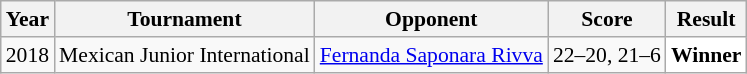<table class="sortable wikitable" style="font-size: 90%;">
<tr>
<th>Year</th>
<th>Tournament</th>
<th>Opponent</th>
<th>Score</th>
<th>Result</th>
</tr>
<tr>
<td align="center">2018</td>
<td align="left">Mexican Junior International</td>
<td align="left"> <a href='#'>Fernanda Saponara Rivva</a></td>
<td align="left">22–20, 21–6</td>
<td style="text-align:left; background:white"> <strong>Winner</strong></td>
</tr>
</table>
